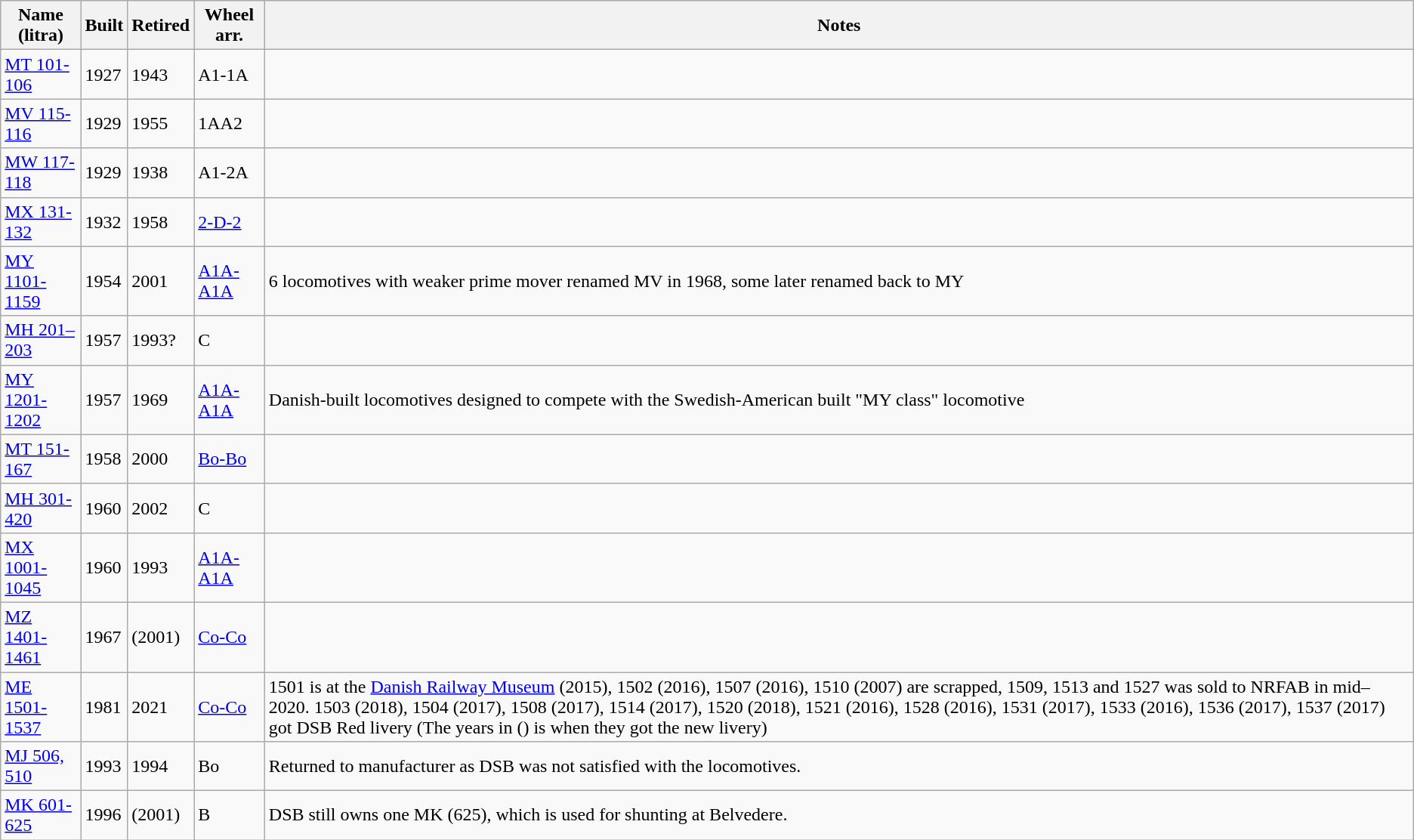<table class="wikitable">
<tr>
<th>Name (litra)</th>
<th>Built</th>
<th>Retired</th>
<th>Wheel arr.</th>
<th>Notes</th>
</tr>
<tr>
<td><a href='#'>MT 101-106</a></td>
<td>1927</td>
<td>1943</td>
<td>A1-1A</td>
<td></td>
</tr>
<tr>
<td><a href='#'>MV 115-116</a></td>
<td>1929</td>
<td>1955</td>
<td>1AA2</td>
<td></td>
</tr>
<tr>
<td><a href='#'>MW 117-118</a></td>
<td>1929</td>
<td>1938</td>
<td>A1-2A</td>
<td></td>
</tr>
<tr>
<td><a href='#'>MX 131-132</a></td>
<td>1932</td>
<td>1958</td>
<td><a href='#'>2-D-2</a></td>
<td></td>
</tr>
<tr>
<td><a href='#'>MY 1101-1159</a></td>
<td>1954</td>
<td>2001</td>
<td><a href='#'>A1A-A1A</a></td>
<td>6 locomotives with weaker prime mover renamed MV in 1968, some later renamed back to MY</td>
</tr>
<tr>
<td><a href='#'>MH 201–203</a></td>
<td>1957</td>
<td>1993?</td>
<td>C</td>
<td></td>
</tr>
<tr>
<td><a href='#'>MY 1201-1202</a></td>
<td>1957</td>
<td>1969</td>
<td><a href='#'>A1A-A1A</a></td>
<td>Danish-built locomotives designed to compete with the Swedish-American built "MY class" locomotive</td>
</tr>
<tr>
<td><a href='#'>MT 151-167</a></td>
<td>1958</td>
<td>2000</td>
<td><a href='#'>Bo-Bo</a></td>
<td></td>
</tr>
<tr>
<td><a href='#'>MH 301-420</a></td>
<td>1960</td>
<td>2002</td>
<td>C</td>
<td></td>
</tr>
<tr>
<td><a href='#'>MX 1001-1045</a></td>
<td>1960</td>
<td>1993</td>
<td><a href='#'>A1A-A1A</a></td>
<td></td>
</tr>
<tr>
<td><a href='#'>MZ 1401-1461</a></td>
<td>1967</td>
<td>(2001)</td>
<td><a href='#'>Co-Co</a></td>
<td></td>
</tr>
<tr>
<td><a href='#'>ME 1501-1537</a></td>
<td>1981</td>
<td>2021</td>
<td><a href='#'>Co-Co</a></td>
<td>1501 is at the <a href='#'>Danish Railway Museum</a> (2015), 1502 (2016), 1507 (2016), 1510 (2007) are scrapped, 1509, 1513 and 1527 was sold to NRFAB in mid–2020. 1503 (2018), 1504 (2017), 1508 (2017), 1514 (2017), 1520 (2018), 1521 (2016), 1528 (2016), 1531 (2017), 1533 (2016), 1536 (2017), 1537 (2017) got DSB Red livery (The years in () is when they got the new livery)</td>
</tr>
<tr>
<td><a href='#'>MJ 506, 510</a></td>
<td>1993</td>
<td>1994</td>
<td>Bo</td>
<td>Returned to manufacturer as DSB was not satisfied with the locomotives.</td>
</tr>
<tr>
<td><a href='#'>MK 601-625</a></td>
<td>1996</td>
<td>(2001)</td>
<td>B</td>
<td>DSB still owns one MK (625), which is used for shunting at Belvedere.</td>
</tr>
</table>
